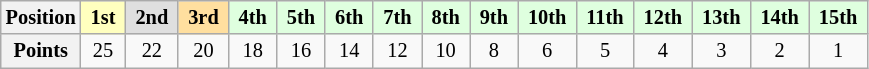<table class="wikitable" style="font-size:85%; text-align:center">
<tr>
<th>Position</th>
<td style="background:#ffffbf;"> <strong>1st</strong> </td>
<td style="background:#dfdfdf;"> <strong>2nd</strong> </td>
<td style="background:#ffdf9f;"> <strong>3rd</strong> </td>
<td style="background:#dfffdf;"> <strong>4th</strong> </td>
<td style="background:#dfffdf;"> <strong>5th</strong> </td>
<td style="background:#dfffdf;"> <strong>6th</strong> </td>
<td style="background:#dfffdf;"> <strong>7th</strong> </td>
<td style="background:#dfffdf;"> <strong>8th</strong> </td>
<td style="background:#dfffdf;"> <strong>9th</strong> </td>
<td style="background:#dfffdf;"> <strong>10th</strong> </td>
<td style="background:#dfffdf;"> <strong>11th</strong> </td>
<td style="background:#dfffdf;"> <strong>12th</strong> </td>
<td style="background:#dfffdf;"> <strong>13th</strong> </td>
<td style="background:#dfffdf;"> <strong>14th</strong> </td>
<td style="background:#dfffdf;"> <strong>15th</strong> </td>
</tr>
<tr>
<th>Points</th>
<td>25</td>
<td>22</td>
<td>20</td>
<td>18</td>
<td>16</td>
<td>14</td>
<td>12</td>
<td>10</td>
<td>8</td>
<td>6</td>
<td>5</td>
<td>4</td>
<td>3</td>
<td>2</td>
<td>1</td>
</tr>
</table>
